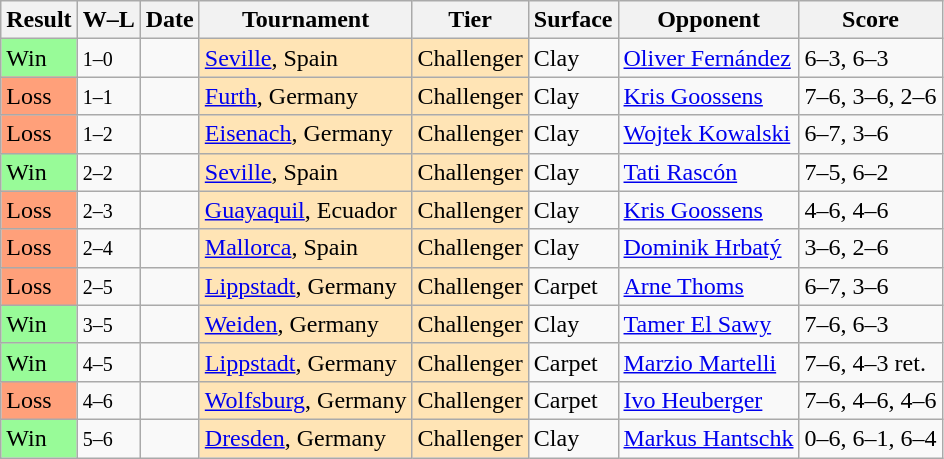<table class="sortable wikitable">
<tr>
<th>Result</th>
<th class="unsortable">W–L</th>
<th>Date</th>
<th>Tournament</th>
<th>Tier</th>
<th>Surface</th>
<th>Opponent</th>
<th class="unsortable">Score</th>
</tr>
<tr>
<td style="background:#98fb98;">Win</td>
<td><small>1–0</small></td>
<td></td>
<td style="background:moccasin;"><a href='#'>Seville</a>, Spain</td>
<td style="background:moccasin;">Challenger</td>
<td>Clay</td>
<td> <a href='#'>Oliver Fernández</a></td>
<td>6–3, 6–3</td>
</tr>
<tr>
<td style="background:#ffa07a;">Loss</td>
<td><small>1–1</small></td>
<td></td>
<td style="background:moccasin;"><a href='#'>Furth</a>, Germany</td>
<td style="background:moccasin;">Challenger</td>
<td>Clay</td>
<td> <a href='#'>Kris Goossens</a></td>
<td>7–6, 3–6, 2–6</td>
</tr>
<tr>
<td style="background:#ffa07a;">Loss</td>
<td><small>1–2</small></td>
<td></td>
<td style="background:moccasin;"><a href='#'>Eisenach</a>, Germany</td>
<td style="background:moccasin;">Challenger</td>
<td>Clay</td>
<td> <a href='#'>Wojtek Kowalski</a></td>
<td>6–7, 3–6</td>
</tr>
<tr>
<td style="background:#98fb98;">Win</td>
<td><small>2–2</small></td>
<td></td>
<td style="background:moccasin;"><a href='#'>Seville</a>, Spain</td>
<td style="background:moccasin;">Challenger</td>
<td>Clay</td>
<td> <a href='#'>Tati Rascón</a></td>
<td>7–5, 6–2</td>
</tr>
<tr>
<td style="background:#ffa07a;">Loss</td>
<td><small>2–3</small></td>
<td></td>
<td style="background:moccasin;"><a href='#'>Guayaquil</a>, Ecuador</td>
<td style="background:moccasin;">Challenger</td>
<td>Clay</td>
<td> <a href='#'>Kris Goossens</a></td>
<td>4–6, 4–6</td>
</tr>
<tr>
<td style="background:#ffa07a;">Loss</td>
<td><small>2–4</small></td>
<td></td>
<td style="background:moccasin;"><a href='#'>Mallorca</a>, Spain</td>
<td style="background:moccasin;">Challenger</td>
<td>Clay</td>
<td> <a href='#'>Dominik Hrbatý</a></td>
<td>3–6, 2–6</td>
</tr>
<tr>
<td style="background:#ffa07a;">Loss</td>
<td><small>2–5</small></td>
<td></td>
<td style="background:moccasin;"><a href='#'>Lippstadt</a>, Germany</td>
<td style="background:moccasin;">Challenger</td>
<td>Carpet</td>
<td> <a href='#'>Arne Thoms</a></td>
<td>6–7, 3–6</td>
</tr>
<tr>
<td style="background:#98fb98;">Win</td>
<td><small>3–5</small></td>
<td></td>
<td style="background:moccasin;"><a href='#'>Weiden</a>, Germany</td>
<td style="background:moccasin;">Challenger</td>
<td>Clay</td>
<td> <a href='#'>Tamer El Sawy</a></td>
<td>7–6, 6–3</td>
</tr>
<tr>
<td style="background:#98fb98;">Win</td>
<td><small>4–5</small></td>
<td></td>
<td style="background:moccasin;"><a href='#'>Lippstadt</a>, Germany</td>
<td style="background:moccasin;">Challenger</td>
<td>Carpet</td>
<td> <a href='#'>Marzio Martelli</a></td>
<td>7–6, 4–3 ret.</td>
</tr>
<tr>
<td style="background:#ffa07a;">Loss</td>
<td><small>4–6</small></td>
<td></td>
<td style="background:moccasin;"><a href='#'>Wolfsburg</a>, Germany</td>
<td style="background:moccasin;">Challenger</td>
<td>Carpet</td>
<td> <a href='#'>Ivo Heuberger</a></td>
<td>7–6, 4–6, 4–6</td>
</tr>
<tr>
<td style="background:#98fb98;">Win</td>
<td><small>5–6</small></td>
<td></td>
<td style="background:moccasin;"><a href='#'>Dresden</a>, Germany</td>
<td style="background:moccasin;">Challenger</td>
<td>Clay</td>
<td> <a href='#'>Markus Hantschk</a></td>
<td>0–6, 6–1, 6–4</td>
</tr>
</table>
